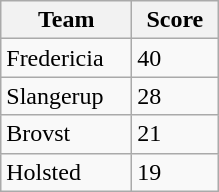<table class="wikitable" style="font-size: 100%">
<tr>
<th width=80>Team</th>
<th width=50>Score</th>
</tr>
<tr>
<td>Fredericia</td>
<td>40</td>
</tr>
<tr>
<td>Slangerup</td>
<td>28</td>
</tr>
<tr>
<td>Brovst</td>
<td>21</td>
</tr>
<tr>
<td>Holsted</td>
<td>19</td>
</tr>
</table>
